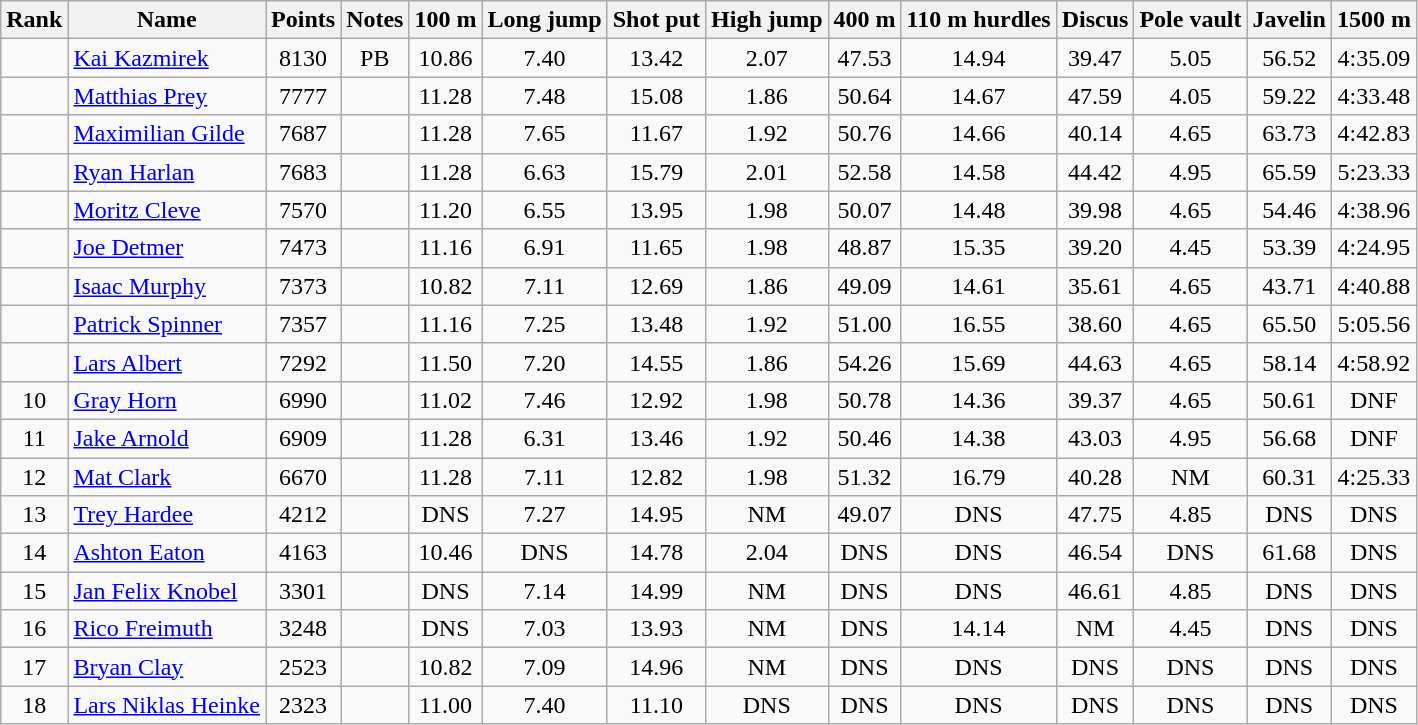<table class="wikitable sortable" style="text-align:center">
<tr>
<th>Rank</th>
<th>Name</th>
<th>Points</th>
<th>Notes</th>
<th>100 m</th>
<th>Long jump</th>
<th>Shot put</th>
<th>High jump</th>
<th>400 m</th>
<th>110 m hurdles</th>
<th>Discus</th>
<th>Pole vault</th>
<th>Javelin</th>
<th>1500 m</th>
</tr>
<tr>
<td></td>
<td align="left"> <a href='#'>Kai Kazmirek</a></td>
<td>8130</td>
<td>PB</td>
<td>10.86</td>
<td>7.40</td>
<td>13.42</td>
<td>2.07</td>
<td>47.53</td>
<td>14.94</td>
<td>39.47</td>
<td>5.05</td>
<td>56.52</td>
<td>4:35.09</td>
</tr>
<tr>
<td></td>
<td align="left"> <a href='#'>Matthias Prey</a></td>
<td>7777</td>
<td></td>
<td>11.28</td>
<td>7.48</td>
<td>15.08</td>
<td>1.86</td>
<td>50.64</td>
<td>14.67</td>
<td>47.59</td>
<td>4.05</td>
<td>59.22</td>
<td>4:33.48</td>
</tr>
<tr>
<td></td>
<td align="left"> <a href='#'>Maximilian Gilde</a></td>
<td>7687</td>
<td></td>
<td>11.28</td>
<td>7.65</td>
<td>11.67</td>
<td>1.92</td>
<td>50.76</td>
<td>14.66</td>
<td>40.14</td>
<td>4.65</td>
<td>63.73</td>
<td>4:42.83</td>
</tr>
<tr>
<td></td>
<td align="left"> <a href='#'>Ryan Harlan</a></td>
<td>7683</td>
<td></td>
<td>11.28</td>
<td>6.63</td>
<td>15.79</td>
<td>2.01</td>
<td>52.58</td>
<td>14.58</td>
<td>44.42</td>
<td>4.95</td>
<td>65.59</td>
<td>5:23.33</td>
</tr>
<tr>
<td></td>
<td align="left"> <a href='#'>Moritz Cleve</a></td>
<td>7570</td>
<td></td>
<td>11.20</td>
<td>6.55</td>
<td>13.95</td>
<td>1.98</td>
<td>50.07</td>
<td>14.48</td>
<td>39.98</td>
<td>4.65</td>
<td>54.46</td>
<td>4:38.96</td>
</tr>
<tr>
<td></td>
<td align="left"> <a href='#'>Joe Detmer</a></td>
<td>7473</td>
<td></td>
<td>11.16</td>
<td>6.91</td>
<td>11.65</td>
<td>1.98</td>
<td>48.87</td>
<td>15.35</td>
<td>39.20</td>
<td>4.45</td>
<td>53.39</td>
<td>4:24.95</td>
</tr>
<tr>
<td></td>
<td align="left"> <a href='#'>Isaac Murphy</a></td>
<td>7373</td>
<td></td>
<td>10.82</td>
<td>7.11</td>
<td>12.69</td>
<td>1.86</td>
<td>49.09</td>
<td>14.61</td>
<td>35.61</td>
<td>4.65</td>
<td>43.71</td>
<td>4:40.88</td>
</tr>
<tr>
<td></td>
<td align="left"> <a href='#'>Patrick Spinner</a></td>
<td>7357</td>
<td></td>
<td>11.16</td>
<td>7.25</td>
<td>13.48</td>
<td>1.92</td>
<td>51.00</td>
<td>16.55</td>
<td>38.60</td>
<td>4.65</td>
<td>65.50</td>
<td>5:05.56</td>
</tr>
<tr>
<td></td>
<td align="left"> <a href='#'>Lars Albert</a></td>
<td>7292</td>
<td></td>
<td>11.50</td>
<td>7.20</td>
<td>14.55</td>
<td>1.86</td>
<td>54.26</td>
<td>15.69</td>
<td>44.63</td>
<td>4.65</td>
<td>58.14</td>
<td>4:58.92</td>
</tr>
<tr>
<td>10</td>
<td align="left"> <a href='#'>Gray Horn</a></td>
<td>6990</td>
<td></td>
<td>11.02</td>
<td>7.46</td>
<td>12.92</td>
<td>1.98</td>
<td>50.78</td>
<td>14.36</td>
<td>39.37</td>
<td>4.65</td>
<td>50.61</td>
<td>DNF</td>
</tr>
<tr>
<td>11</td>
<td align="left"> <a href='#'>Jake Arnold</a></td>
<td>6909</td>
<td></td>
<td>11.28</td>
<td>6.31</td>
<td>13.46</td>
<td>1.92</td>
<td>50.46</td>
<td>14.38</td>
<td>43.03</td>
<td>4.95</td>
<td>56.68</td>
<td>DNF</td>
</tr>
<tr>
<td>12</td>
<td align="left"> <a href='#'>Mat Clark</a></td>
<td>6670</td>
<td></td>
<td>11.28</td>
<td>7.11</td>
<td>12.82</td>
<td>1.98</td>
<td>51.32</td>
<td>16.79</td>
<td>40.28</td>
<td>NM</td>
<td>60.31</td>
<td>4:25.33</td>
</tr>
<tr>
<td>13</td>
<td align="left"> <a href='#'>Trey Hardee</a></td>
<td>4212</td>
<td></td>
<td>DNS</td>
<td>7.27</td>
<td>14.95</td>
<td>NM</td>
<td>49.07</td>
<td>DNS</td>
<td>47.75</td>
<td>4.85</td>
<td>DNS</td>
<td>DNS</td>
</tr>
<tr>
<td>14</td>
<td align="left"> <a href='#'>Ashton Eaton</a></td>
<td>4163</td>
<td></td>
<td>10.46</td>
<td>DNS</td>
<td>14.78</td>
<td>2.04</td>
<td>DNS</td>
<td>DNS</td>
<td>46.54</td>
<td>DNS</td>
<td>61.68</td>
<td>DNS</td>
</tr>
<tr>
<td>15</td>
<td align="left"> <a href='#'>Jan Felix Knobel</a></td>
<td>3301</td>
<td></td>
<td>DNS</td>
<td>7.14</td>
<td>14.99</td>
<td>NM</td>
<td>DNS</td>
<td>DNS</td>
<td>46.61</td>
<td>4.85</td>
<td>DNS</td>
<td>DNS</td>
</tr>
<tr>
<td>16</td>
<td align="left"> <a href='#'>Rico Freimuth</a></td>
<td>3248</td>
<td></td>
<td>DNS</td>
<td>7.03</td>
<td>13.93</td>
<td>NM</td>
<td>DNS</td>
<td>14.14</td>
<td>NM</td>
<td>4.45</td>
<td>DNS</td>
<td>DNS</td>
</tr>
<tr>
<td>17</td>
<td align="left"> <a href='#'>Bryan Clay</a></td>
<td>2523</td>
<td></td>
<td>10.82</td>
<td>7.09</td>
<td>14.96</td>
<td>NM</td>
<td>DNS</td>
<td>DNS</td>
<td>DNS</td>
<td>DNS</td>
<td>DNS</td>
<td>DNS</td>
</tr>
<tr>
<td>18</td>
<td align="left"> <a href='#'>Lars Niklas Heinke</a></td>
<td>2323</td>
<td></td>
<td>11.00</td>
<td>7.40</td>
<td>11.10</td>
<td>DNS</td>
<td>DNS</td>
<td>DNS</td>
<td>DNS</td>
<td>DNS</td>
<td>DNS</td>
<td>DNS</td>
</tr>
</table>
